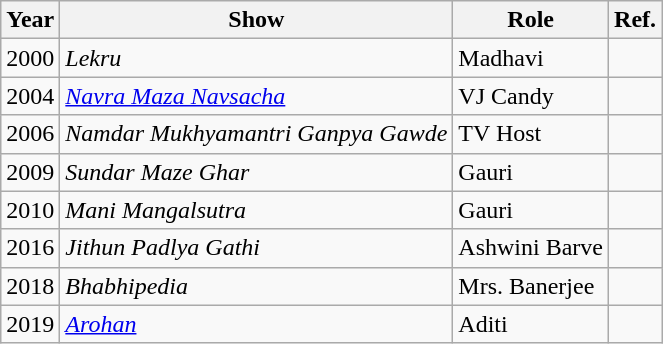<table class="wikitable">
<tr>
<th>Year</th>
<th>Show</th>
<th>Role</th>
<th>Ref.</th>
</tr>
<tr>
<td>2000</td>
<td><em>Lekru</em></td>
<td>Madhavi</td>
<td></td>
</tr>
<tr>
<td>2004</td>
<td><em><a href='#'>Navra Maza Navsacha</a></em></td>
<td>VJ Candy</td>
<td></td>
</tr>
<tr>
<td>2006</td>
<td><em>Namdar Mukhyamantri Ganpya Gawde</em></td>
<td>TV Host</td>
<td></td>
</tr>
<tr>
<td>2009</td>
<td><em>Sundar Maze Ghar</em></td>
<td>Gauri</td>
<td></td>
</tr>
<tr>
<td>2010</td>
<td><em>Mani Mangalsutra</em></td>
<td>Gauri</td>
<td></td>
</tr>
<tr>
<td>2016</td>
<td><em>Jithun Padlya Gathi</em></td>
<td>Ashwini Barve</td>
<td></td>
</tr>
<tr>
<td>2018</td>
<td><em>Bhabhipedia</em></td>
<td>Mrs. Banerjee</td>
<td></td>
</tr>
<tr>
<td>2019</td>
<td><em><a href='#'>Arohan</a></em></td>
<td>Aditi</td>
<td></td>
</tr>
</table>
